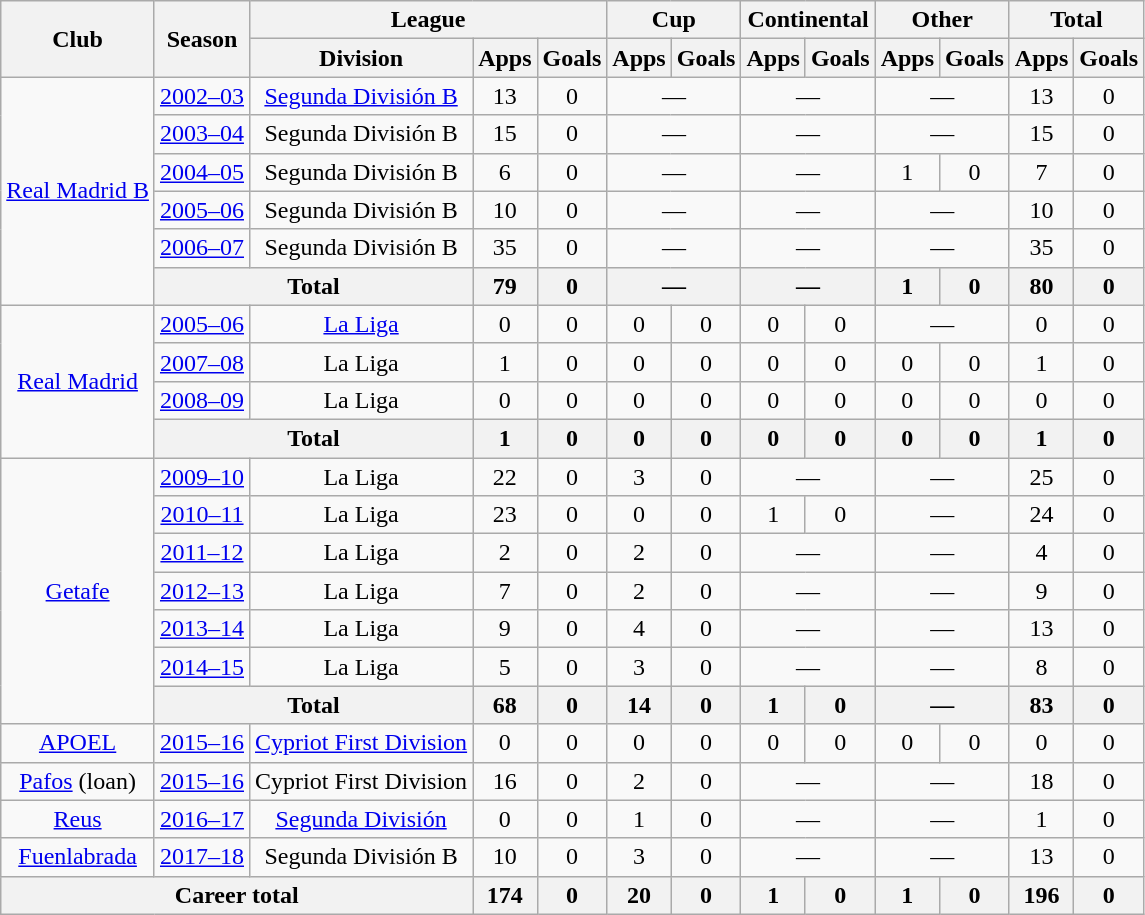<table class="wikitable" style="text-align:center">
<tr>
<th rowspan="2">Club</th>
<th rowspan="2">Season</th>
<th colspan="3">League</th>
<th colspan="2">Cup</th>
<th colspan="2">Continental</th>
<th colspan="2">Other</th>
<th colspan="2">Total</th>
</tr>
<tr>
<th>Division</th>
<th>Apps</th>
<th>Goals</th>
<th>Apps</th>
<th>Goals</th>
<th>Apps</th>
<th>Goals</th>
<th>Apps</th>
<th>Goals</th>
<th>Apps</th>
<th>Goals</th>
</tr>
<tr>
<td rowspan="6"><a href='#'>Real Madrid B</a></td>
<td><a href='#'>2002–03</a></td>
<td><a href='#'>Segunda División B</a></td>
<td>13</td>
<td>0</td>
<td colspan="2">—</td>
<td colspan="2">—</td>
<td colspan="2">—</td>
<td>13</td>
<td>0</td>
</tr>
<tr>
<td><a href='#'>2003–04</a></td>
<td>Segunda División B</td>
<td>15</td>
<td>0</td>
<td colspan="2">—</td>
<td colspan="2">—</td>
<td colspan="2">—</td>
<td>15</td>
<td>0</td>
</tr>
<tr>
<td><a href='#'>2004–05</a></td>
<td>Segunda División B</td>
<td>6</td>
<td>0</td>
<td colspan="2">—</td>
<td colspan="2">—</td>
<td>1</td>
<td>0</td>
<td>7</td>
<td>0</td>
</tr>
<tr>
<td><a href='#'>2005–06</a></td>
<td>Segunda División B</td>
<td>10</td>
<td>0</td>
<td colspan="2">—</td>
<td colspan="2">—</td>
<td colspan="2">—</td>
<td>10</td>
<td>0</td>
</tr>
<tr>
<td><a href='#'>2006–07</a></td>
<td>Segunda División B</td>
<td>35</td>
<td>0</td>
<td colspan="2">—</td>
<td colspan="2">—</td>
<td colspan="2">—</td>
<td>35</td>
<td>0</td>
</tr>
<tr>
<th colspan="2">Total</th>
<th>79</th>
<th>0</th>
<th colspan="2">—</th>
<th colspan="2">—</th>
<th>1</th>
<th>0</th>
<th>80</th>
<th>0</th>
</tr>
<tr>
<td rowspan="4"><a href='#'>Real Madrid</a></td>
<td><a href='#'>2005–06</a></td>
<td><a href='#'>La Liga</a></td>
<td>0</td>
<td>0</td>
<td>0</td>
<td>0</td>
<td>0</td>
<td>0</td>
<td colspan="2">—</td>
<td>0</td>
<td>0</td>
</tr>
<tr>
<td><a href='#'>2007–08</a></td>
<td>La Liga</td>
<td>1</td>
<td>0</td>
<td>0</td>
<td>0</td>
<td>0</td>
<td>0</td>
<td>0</td>
<td>0</td>
<td>1</td>
<td>0</td>
</tr>
<tr>
<td><a href='#'>2008–09</a></td>
<td>La Liga</td>
<td>0</td>
<td>0</td>
<td>0</td>
<td>0</td>
<td>0</td>
<td>0</td>
<td>0</td>
<td>0</td>
<td>0</td>
<td>0</td>
</tr>
<tr>
<th colspan="2">Total</th>
<th>1</th>
<th>0</th>
<th>0</th>
<th>0</th>
<th>0</th>
<th>0</th>
<th>0</th>
<th>0</th>
<th>1</th>
<th>0</th>
</tr>
<tr>
<td rowspan="7"><a href='#'>Getafe</a></td>
<td><a href='#'>2009–10</a></td>
<td>La Liga</td>
<td>22</td>
<td>0</td>
<td>3</td>
<td>0</td>
<td colspan="2">—</td>
<td colspan="2">—</td>
<td>25</td>
<td>0</td>
</tr>
<tr>
<td><a href='#'>2010–11</a></td>
<td>La Liga</td>
<td>23</td>
<td>0</td>
<td>0</td>
<td>0</td>
<td>1</td>
<td>0</td>
<td colspan="2">—</td>
<td>24</td>
<td>0</td>
</tr>
<tr>
<td><a href='#'>2011–12</a></td>
<td>La Liga</td>
<td>2</td>
<td>0</td>
<td>2</td>
<td>0</td>
<td colspan="2">—</td>
<td colspan="2">—</td>
<td>4</td>
<td>0</td>
</tr>
<tr>
<td><a href='#'>2012–13</a></td>
<td>La Liga</td>
<td>7</td>
<td>0</td>
<td>2</td>
<td>0</td>
<td colspan="2">—</td>
<td colspan="2">—</td>
<td>9</td>
<td>0</td>
</tr>
<tr>
<td><a href='#'>2013–14</a></td>
<td>La Liga</td>
<td>9</td>
<td>0</td>
<td>4</td>
<td>0</td>
<td colspan="2">—</td>
<td colspan="2">—</td>
<td>13</td>
<td>0</td>
</tr>
<tr>
<td><a href='#'>2014–15</a></td>
<td>La Liga</td>
<td>5</td>
<td>0</td>
<td>3</td>
<td>0</td>
<td colspan="2">—</td>
<td colspan="2">—</td>
<td>8</td>
<td>0</td>
</tr>
<tr>
<th colspan="2">Total</th>
<th>68</th>
<th>0</th>
<th>14</th>
<th>0</th>
<th>1</th>
<th>0</th>
<th colspan="2">—</th>
<th>83</th>
<th>0</th>
</tr>
<tr>
<td rowspan="1"><a href='#'>APOEL</a></td>
<td><a href='#'>2015–16</a></td>
<td><a href='#'>Cypriot First Division</a></td>
<td>0</td>
<td>0</td>
<td>0</td>
<td>0</td>
<td>0</td>
<td>0</td>
<td>0</td>
<td>0</td>
<td>0</td>
<td>0</td>
</tr>
<tr>
<td rowspan="1"><a href='#'>Pafos</a> (loan)</td>
<td><a href='#'>2015–16</a></td>
<td>Cypriot First Division</td>
<td>16</td>
<td>0</td>
<td>2</td>
<td>0</td>
<td colspan="2">—</td>
<td colspan="2">—</td>
<td>18</td>
<td>0</td>
</tr>
<tr>
<td><a href='#'>Reus</a></td>
<td><a href='#'>2016–17</a></td>
<td><a href='#'>Segunda División</a></td>
<td>0</td>
<td>0</td>
<td>1</td>
<td>0</td>
<td colspan="2">—</td>
<td colspan="2">—</td>
<td>1</td>
<td>0</td>
</tr>
<tr>
<td><a href='#'>Fuenlabrada</a></td>
<td><a href='#'>2017–18</a></td>
<td>Segunda División B</td>
<td>10</td>
<td>0</td>
<td>3</td>
<td>0</td>
<td colspan="2">—</td>
<td colspan="2">—</td>
<td>13</td>
<td>0</td>
</tr>
<tr>
<th colspan="3">Career total</th>
<th>174</th>
<th>0</th>
<th>20</th>
<th>0</th>
<th>1</th>
<th>0</th>
<th>1</th>
<th>0</th>
<th>196</th>
<th>0</th>
</tr>
</table>
